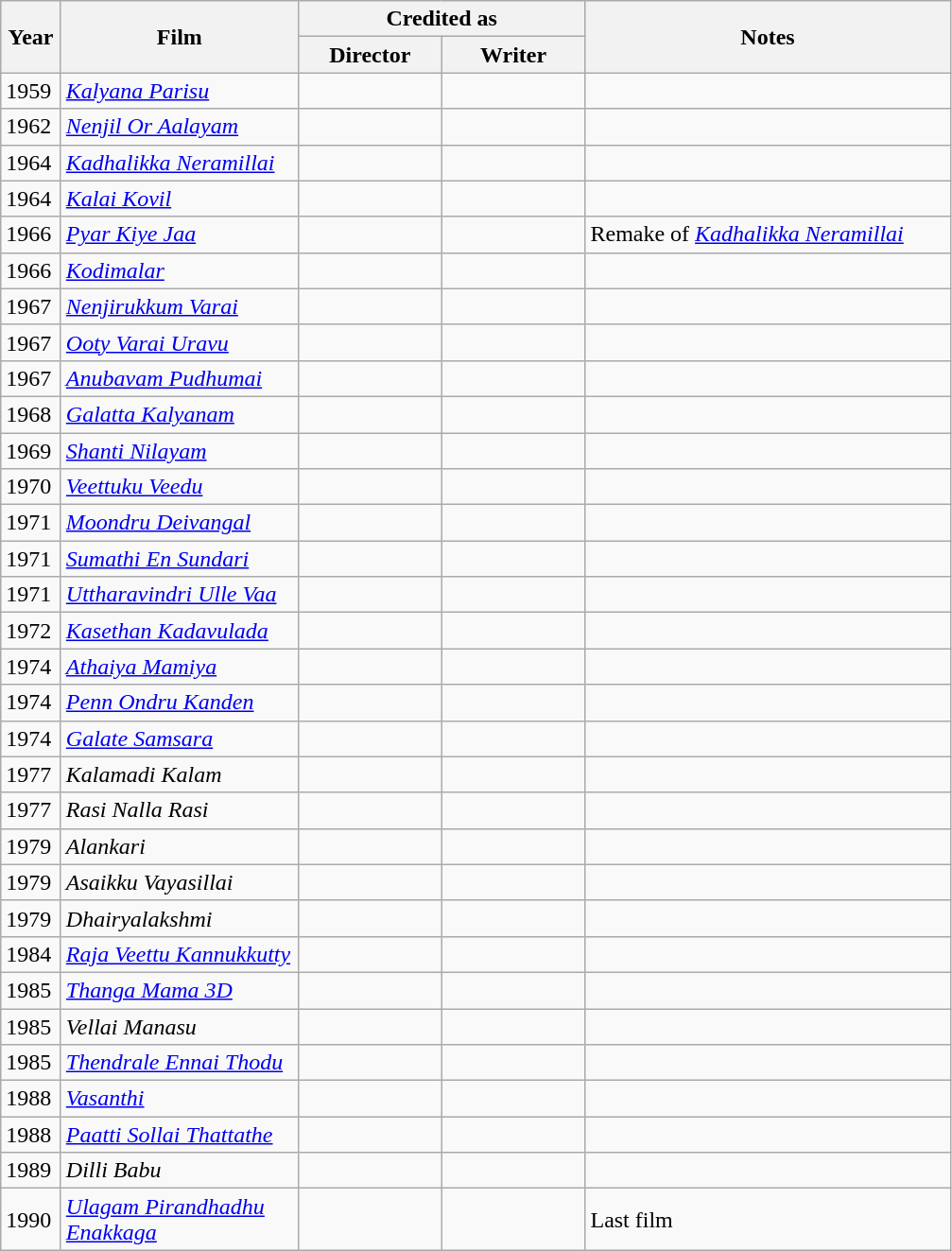<table class="wikitable sortable">
<tr>
<th rowspan="2" style="width:35px;">Year</th>
<th rowspan="2" style="width:160px;">Film</th>
<th colspan="2" style="width:195px;">Credited as</th>
<th rowspan="2"  style="text-align:center; width:250px;" class="unsortable">Notes</th>
</tr>
<tr>
<th style="width:65px;">Director</th>
<th width=65>Writer</th>
</tr>
<tr>
<td>1959</td>
<td><em><a href='#'>Kalyana Parisu</a></em></td>
<td style="text-align:center;"></td>
<td style="text-align:center;"></td>
<td></td>
</tr>
<tr>
<td>1962</td>
<td><em><a href='#'>Nenjil Or Aalayam</a></em></td>
<td style="text-align:center;"></td>
<td style="text-align:center;"></td>
<td></td>
</tr>
<tr>
<td>1964</td>
<td><em><a href='#'>Kadhalikka Neramillai</a></em></td>
<td style="text-align:center;"></td>
<td style="text-align:center;"></td>
<td></td>
</tr>
<tr>
<td>1964</td>
<td><em><a href='#'>Kalai Kovil</a></em></td>
<td style="text-align:center;"></td>
<td style="text-align:center;"></td>
<td></td>
</tr>
<tr>
<td>1966</td>
<td><em><a href='#'>Pyar Kiye Jaa</a></em></td>
<td style="text-align:center;"></td>
<td style="text-align:center;"></td>
<td>Remake of <em><a href='#'>Kadhalikka Neramillai</a></em></td>
</tr>
<tr>
<td>1966</td>
<td><em><a href='#'>Kodimalar</a></em></td>
<td style="text-align:center;"></td>
<td style="text-align:center;"></td>
<td></td>
</tr>
<tr>
<td>1967</td>
<td><em><a href='#'>Nenjirukkum Varai</a></em></td>
<td style="text-align:center;"></td>
<td style="text-align:center;"></td>
<td></td>
</tr>
<tr>
<td>1967</td>
<td><em><a href='#'>Ooty Varai Uravu</a></em></td>
<td style="text-align:center;"></td>
<td style="text-align:center;"></td>
<td></td>
</tr>
<tr>
<td>1967</td>
<td><em><a href='#'>Anubavam Pudhumai</a></em></td>
<td style="text-align:center;"></td>
<td style="text-align:center;"></td>
<td></td>
</tr>
<tr>
<td>1968</td>
<td><em><a href='#'>Galatta Kalyanam</a></em></td>
<td style="text-align:center;"></td>
<td style="text-align:center;"></td>
<td></td>
</tr>
<tr>
<td>1969</td>
<td><em><a href='#'>Shanti Nilayam</a></em></td>
<td style="text-align:center;"></td>
<td style="text-align:center;"></td>
<td></td>
</tr>
<tr>
<td>1970</td>
<td><em><a href='#'>Veettuku Veedu</a></em></td>
<td style="text-align:center;"></td>
<td style="text-align:center;"></td>
<td></td>
</tr>
<tr>
<td>1971</td>
<td><em><a href='#'>Moondru Deivangal</a></em></td>
<td style="text-align:center;"></td>
<td style="text-align:center;"></td>
<td></td>
</tr>
<tr>
<td>1971</td>
<td><em><a href='#'>Sumathi En Sundari</a></em></td>
<td style="text-align:center;"></td>
<td style="text-align:center;"></td>
<td></td>
</tr>
<tr>
<td>1971</td>
<td><em><a href='#'>Uttharavindri Ulle Vaa</a></em></td>
<td style="text-align:center;"></td>
<td style="text-align:center;"></td>
<td></td>
</tr>
<tr>
<td>1972</td>
<td><em><a href='#'>Kasethan Kadavulada</a></em></td>
<td style="text-align:center;"></td>
<td style="text-align:center;"></td>
<td></td>
</tr>
<tr>
<td>1974</td>
<td><em><a href='#'>Athaiya Mamiya</a></em></td>
<td style="text-align:center;"></td>
<td style="text-align:center;"></td>
<td></td>
</tr>
<tr>
<td>1974</td>
<td><em><a href='#'>Penn Ondru Kanden</a></em></td>
<td style="text-align:center;"></td>
<td style="text-align:center;"></td>
<td></td>
</tr>
<tr>
<td>1974</td>
<td><em><a href='#'>Galate Samsara</a></em></td>
<td style="text-align:center;"></td>
<td style="text-align:center;"></td>
<td></td>
</tr>
<tr>
<td>1977</td>
<td><em>Kalamadi Kalam</em></td>
<td style="text-align:center;"></td>
<td style="text-align:center;"></td>
<td></td>
</tr>
<tr>
<td>1977</td>
<td><em>Rasi Nalla Rasi</em></td>
<td style="text-align:center;"></td>
<td style="text-align:center;"></td>
<td></td>
</tr>
<tr>
<td>1979</td>
<td><em>Alankari</em></td>
<td style="text-align:center;"></td>
<td style="text-align:center;"></td>
<td></td>
</tr>
<tr>
<td>1979</td>
<td><em>Asaikku Vayasillai</em></td>
<td style="text-align:center;"></td>
<td style="text-align:center;"></td>
<td></td>
</tr>
<tr>
<td>1979</td>
<td><em>Dhairyalakshmi</em></td>
<td style="text-align:center;"></td>
<td style="text-align:center;"></td>
<td></td>
</tr>
<tr>
<td>1984</td>
<td><em><a href='#'>Raja Veettu Kannukkutty</a></em></td>
<td style="text-align:center;"></td>
<td style="text-align:center;"></td>
<td></td>
</tr>
<tr>
<td>1985</td>
<td><em><a href='#'>Thanga Mama 3D</a></em></td>
<td style="text-align:center;"></td>
<td style="text-align:center;"></td>
<td></td>
</tr>
<tr>
<td>1985</td>
<td><em>Vellai Manasu</em></td>
<td style="text-align:center;"></td>
<td style="text-align:center;"></td>
<td></td>
</tr>
<tr>
<td>1985</td>
<td><em><a href='#'>Thendrale Ennai Thodu</a></em></td>
<td style="text-align:center;"></td>
<td style="text-align:center;"></td>
<td></td>
</tr>
<tr>
<td>1988</td>
<td><em><a href='#'>Vasanthi</a></em></td>
<td style="text-align:center;"></td>
<td style="text-align:center;"></td>
<td></td>
</tr>
<tr>
<td>1988</td>
<td><em><a href='#'>Paatti Sollai Thattathe</a></em></td>
<td style="text-align:center;"></td>
<td style="text-align:center;"></td>
<td></td>
</tr>
<tr>
<td>1989</td>
<td><em>Dilli Babu</em></td>
<td style="text-align:center;"></td>
<td style="text-align:center;"></td>
<td></td>
</tr>
<tr>
<td>1990</td>
<td><em><a href='#'>Ulagam Pirandhadhu Enakkaga</a></em></td>
<td style="text-align:center;"></td>
<td style="text-align:center;"></td>
<td>Last film</td>
</tr>
</table>
